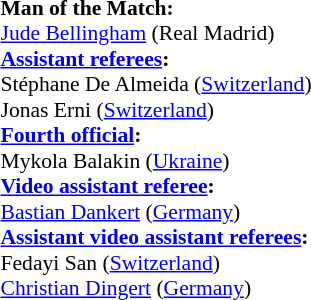<table width=100% style="font-size:90%">
<tr>
<td><br><strong>Man of the Match:</strong>
<br><a href='#'>Jude Bellingham</a> (Real Madrid)<br><strong><a href='#'>Assistant referees</a>:</strong>
<br>Stéphane De Almeida (<a href='#'>Switzerland</a>)
<br>Jonas Erni (<a href='#'>Switzerland</a>)
<br><strong><a href='#'>Fourth official</a>:</strong>
<br>Mykola Balakin (<a href='#'>Ukraine</a>)
<br><strong><a href='#'>Video assistant referee</a>:</strong>
<br><a href='#'>Bastian Dankert</a> (<a href='#'>Germany</a>)
<br><strong><a href='#'>Assistant video assistant referees</a>:</strong>
<br>Fedayi San (<a href='#'>Switzerland</a>)
<br><a href='#'>Christian Dingert</a> (<a href='#'>Germany</a>)</td>
<td style="width:60%; vertical-align:top;"><br></td>
</tr>
</table>
